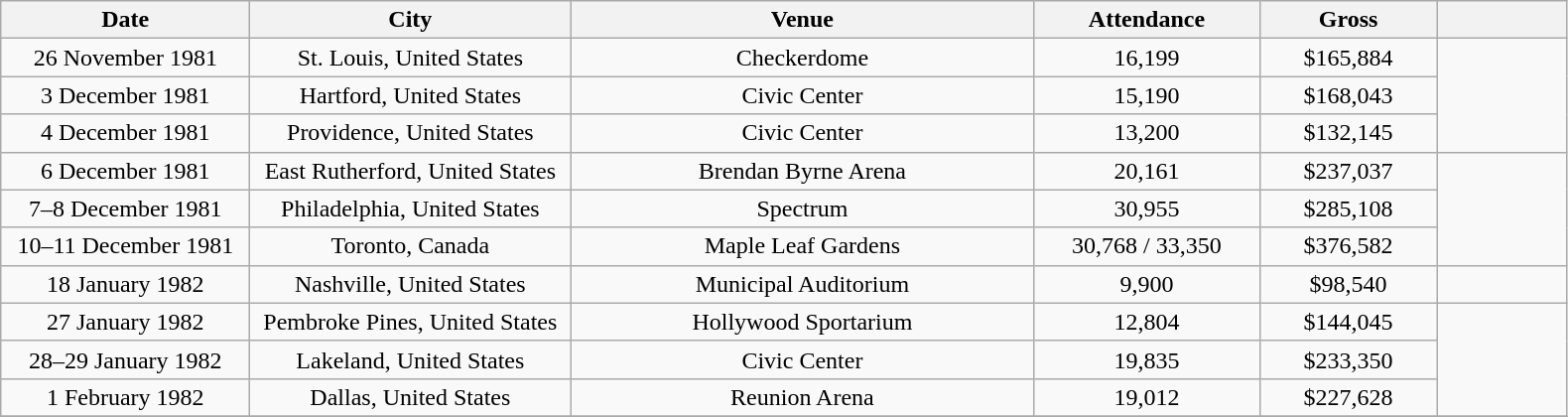<table class="wikitable sortable plainrowheaders" style="text-align:center;">
<tr>
<th scope="col" style="width:10em;">Date</th>
<th scope="col" style="width:13em;">City</th>
<th scope="col" style="width:19em;">Venue</th>
<th scope="col" style="width:9em;">Attendance</th>
<th scope="col" style="width:7em;">Gross</th>
<th scope="col" style="width:5em;" class="unsortable"></th>
</tr>
<tr>
<td>26 November 1981</td>
<td>St. Louis, United States</td>
<td>Checkerdome</td>
<td>16,199</td>
<td>$165,884</td>
<td rowspan="3"></td>
</tr>
<tr>
<td>3 December 1981</td>
<td>Hartford, United States</td>
<td>Civic Center</td>
<td>15,190</td>
<td>$168,043</td>
</tr>
<tr>
<td>4 December 1981</td>
<td>Providence, United States</td>
<td>Civic Center</td>
<td>13,200</td>
<td>$132,145</td>
</tr>
<tr>
<td>6 December 1981</td>
<td>East Rutherford, United States</td>
<td>Brendan Byrne Arena</td>
<td>20,161</td>
<td>$237,037</td>
<td rowspan="3"></td>
</tr>
<tr>
<td>7–8 December 1981</td>
<td>Philadelphia, United States</td>
<td>Spectrum</td>
<td>30,955</td>
<td>$285,108</td>
</tr>
<tr>
<td>10–11 December 1981</td>
<td>Toronto, Canada</td>
<td>Maple Leaf Gardens</td>
<td>30,768 / 33,350</td>
<td>$376,582</td>
</tr>
<tr>
<td>18 January 1982</td>
<td>Nashville, United States</td>
<td>Municipal Auditorium</td>
<td>9,900</td>
<td>$98,540</td>
<td></td>
</tr>
<tr>
<td>27 January 1982</td>
<td>Pembroke Pines, United States</td>
<td>Hollywood Sportarium</td>
<td>12,804</td>
<td>$144,045</td>
<td rowspan="3"></td>
</tr>
<tr>
<td>28–29 January 1982</td>
<td>Lakeland, United States</td>
<td>Civic Center</td>
<td>19,835</td>
<td>$233,350</td>
</tr>
<tr>
<td>1 February 1982</td>
<td>Dallas, United States</td>
<td>Reunion Arena</td>
<td>19,012</td>
<td>$227,628</td>
</tr>
<tr>
</tr>
</table>
